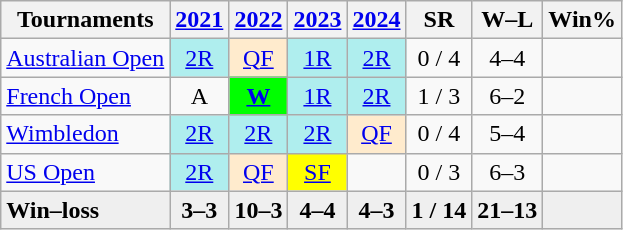<table class=wikitable style=text-align:center>
<tr>
<th>Tournaments</th>
<th><a href='#'>2021</a></th>
<th><a href='#'>2022</a></th>
<th><a href='#'>2023</a></th>
<th><a href='#'>2024</a></th>
<th>SR</th>
<th>W–L</th>
<th>Win%</th>
</tr>
<tr>
<td align=left><a href='#'>Australian Open</a></td>
<td bgcolor=#afeeee><a href='#'>2R</a></td>
<td bgcolor="ffebcd"><a href='#'>QF</a></td>
<td bgcolor=#afeeee><a href='#'>1R</a></td>
<td bgcolor=#afeeee><a href='#'>2R</a></td>
<td>0 / 4</td>
<td>4–4</td>
<td></td>
</tr>
<tr>
<td align=left><a href='#'>French Open</a></td>
<td>A</td>
<td bgcolor="lime"><a href='#'><strong>W</strong></a></td>
<td bgcolor=afeeee><a href='#'>1R</a></td>
<td bgcolor=afeeee><a href='#'>2R</a></td>
<td>1 / 3</td>
<td>6–2</td>
<td></td>
</tr>
<tr>
<td align=left><a href='#'>Wimbledon</a></td>
<td bgcolor=#afeeee><a href='#'>2R</a></td>
<td bgcolor=#afeeee><a href='#'>2R</a></td>
<td bgcolor=#afeeee><a href='#'>2R</a></td>
<td bgcolor="ffebcd"><a href='#'>QF</a></td>
<td>0 / 4</td>
<td>5–4</td>
<td></td>
</tr>
<tr>
<td align=left><a href='#'>US Open</a></td>
<td bgcolor=#afeeee><a href='#'>2R</a></td>
<td bgcolor="ffebcd"><a href='#'>QF</a></td>
<td bgcolor=yellow><a href='#'>SF</a></td>
<td></td>
<td>0 / 3</td>
<td>6–3</td>
<td></td>
</tr>
<tr style=background:#efefef;font-weight:bold>
<td style=text-align:left>Win–loss</td>
<td>3–3</td>
<td>10–3</td>
<td>4–4</td>
<td>4–3</td>
<td>1 / 14</td>
<td>21–13</td>
<td></td>
</tr>
</table>
